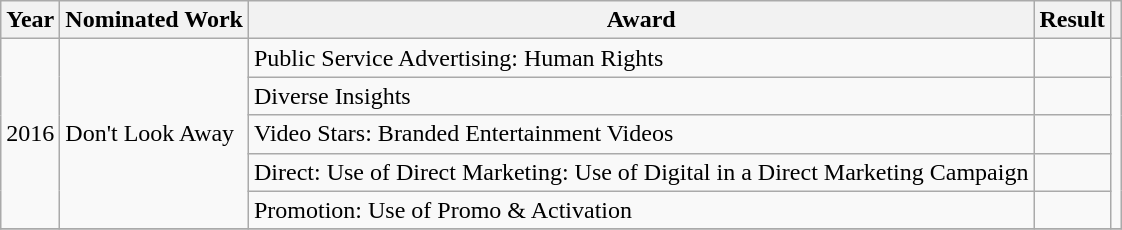<table class="wikitable">
<tr>
<th>Year</th>
<th>Nominated Work</th>
<th>Award</th>
<th>Result</th>
<th></th>
</tr>
<tr>
<td rowspan="5">2016</td>
<td rowspan="5">Don't Look Away</td>
<td>Public Service Advertising: Human Rights</td>
<td></td>
<td style="text-align:center;" rowspan="5"></td>
</tr>
<tr>
<td>Diverse Insights</td>
<td></td>
</tr>
<tr>
<td>Video Stars: Branded Entertainment Videos</td>
<td></td>
</tr>
<tr>
<td>Direct: Use of Direct Marketing: Use of Digital in a Direct Marketing Campaign</td>
<td></td>
</tr>
<tr>
<td>Promotion: Use of Promo & Activation</td>
<td></td>
</tr>
<tr>
</tr>
</table>
